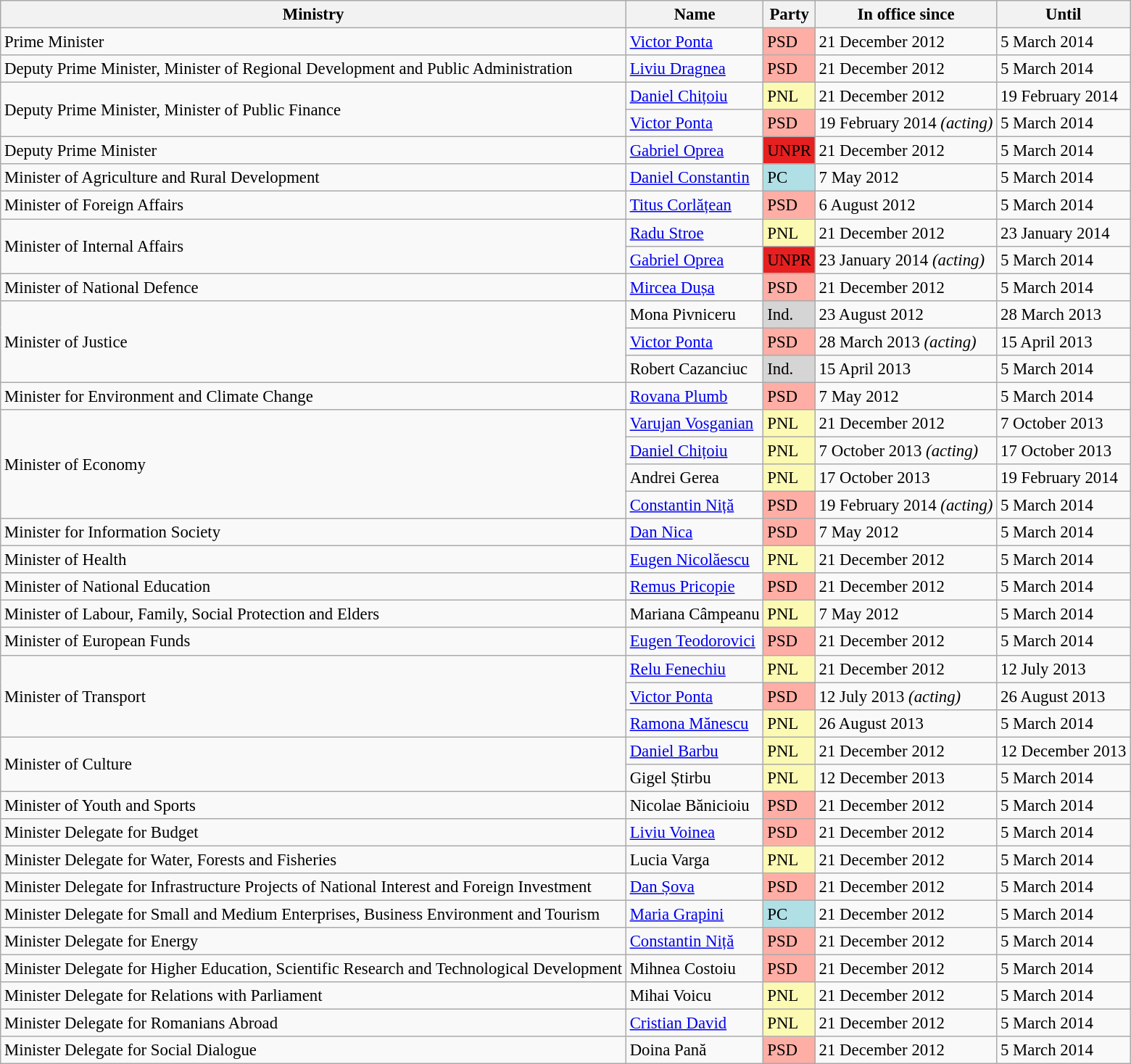<table class="wikitable" style="font-size: 95%;">
<tr>
<th>Ministry</th>
<th>Name</th>
<th>Party</th>
<th>In office since</th>
<th>Until</th>
</tr>
<tr>
<td>Prime Minister</td>
<td><a href='#'>Victor Ponta</a></td>
<td bgcolor = #FFAEA5>PSD</td>
<td>21 December 2012</td>
<td>5 March 2014</td>
</tr>
<tr>
<td>Deputy Prime Minister, Minister of Regional Development and Public Administration</td>
<td><a href='#'>Liviu Dragnea</a></td>
<td bgcolor = #FFAEA5>PSD</td>
<td>21 December 2012</td>
<td>5 March 2014</td>
</tr>
<tr>
<td rowspan="2">Deputy Prime Minister, Minister of Public Finance</td>
<td><a href='#'>Daniel Chițoiu</a></td>
<td bgcolor = #fcf9b3>PNL</td>
<td>21 December 2012</td>
<td>19 February 2014</td>
</tr>
<tr>
<td><a href='#'>Victor Ponta</a></td>
<td bgcolor = #FFAEA5>PSD</td>
<td>19 February 2014 <em>(acting)</em></td>
<td>5 March 2014</td>
</tr>
<tr>
<td>Deputy Prime Minister</td>
<td><a href='#'>Gabriel Oprea</a></td>
<td bgcolor = #E62020>UNPR</td>
<td>21 December 2012</td>
<td>5 March 2014</td>
</tr>
<tr>
<td>Minister of Agriculture and Rural Development</td>
<td><a href='#'>Daniel Constantin</a></td>
<td bgcolor = #b0e0e6>PC</td>
<td>7 May 2012</td>
<td>5 March 2014</td>
</tr>
<tr>
<td>Minister of Foreign Affairs</td>
<td><a href='#'>Titus Corlățean</a></td>
<td bgcolor = #FFAEA5>PSD</td>
<td>6 August 2012</td>
<td>5 March 2014</td>
</tr>
<tr>
<td rowspan="2">Minister of Internal Affairs</td>
<td><a href='#'>Radu Stroe</a></td>
<td bgcolor = #fcf9b3>PNL</td>
<td>21 December 2012</td>
<td>23 January 2014</td>
</tr>
<tr>
<td><a href='#'>Gabriel Oprea</a></td>
<td bgcolor = #E62020>UNPR</td>
<td>23 January 2014 <em>(acting)</em></td>
<td>5 March 2014</td>
</tr>
<tr>
<td>Minister of National Defence</td>
<td><a href='#'>Mircea Dușa</a></td>
<td bgcolor = #FFAEA5>PSD</td>
<td>21 December 2012</td>
<td>5 March 2014</td>
</tr>
<tr>
<td rowspan="3">Minister of Justice</td>
<td>Mona Pivniceru</td>
<td bgcolor = #d5d5d5>Ind.</td>
<td>23 August 2012</td>
<td>28 March 2013</td>
</tr>
<tr>
<td><a href='#'>Victor Ponta</a></td>
<td bgcolor = #FFAEA5>PSD</td>
<td>28 March 2013 <em>(acting)</em></td>
<td>15 April 2013</td>
</tr>
<tr>
<td>Robert Cazanciuc</td>
<td bgcolor = #d5d5d5>Ind.</td>
<td>15 April 2013</td>
<td>5 March 2014</td>
</tr>
<tr>
<td>Minister for Environment and Climate Change</td>
<td><a href='#'>Rovana Plumb</a></td>
<td bgcolor = #FFAEA5>PSD</td>
<td>7 May 2012</td>
<td>5 March 2014</td>
</tr>
<tr>
<td rowspan="4">Minister of Economy</td>
<td><a href='#'>Varujan Vosganian</a></td>
<td bgcolor = #fcf9b3>PNL</td>
<td>21 December 2012</td>
<td>7 October 2013</td>
</tr>
<tr>
<td><a href='#'>Daniel Chițoiu</a></td>
<td bgcolor = #fcf9b3>PNL</td>
<td>7 October 2013 <em>(acting)</em></td>
<td>17 October 2013</td>
</tr>
<tr>
<td>Andrei Gerea</td>
<td bgcolor = #fcf9b3>PNL</td>
<td>17 October 2013</td>
<td>19 February 2014</td>
</tr>
<tr>
<td><a href='#'>Constantin Niță</a></td>
<td bgcolor = #FFAEA5>PSD</td>
<td>19 February 2014 <em>(acting)</em></td>
<td>5 March 2014</td>
</tr>
<tr>
<td>Minister for Information Society</td>
<td><a href='#'>Dan Nica</a></td>
<td bgcolor = #FFAEA5>PSD</td>
<td>7 May 2012</td>
<td>5 March 2014</td>
</tr>
<tr>
<td>Minister of Health</td>
<td><a href='#'>Eugen Nicolăescu</a></td>
<td bgcolor = #fcf9b3>PNL</td>
<td>21 December 2012</td>
<td>5 March 2014</td>
</tr>
<tr>
<td>Minister of National Education</td>
<td><a href='#'>Remus Pricopie</a></td>
<td bgcolor = #FFAEA5>PSD</td>
<td>21 December 2012</td>
<td>5 March 2014</td>
</tr>
<tr>
<td>Minister of Labour, Family, Social Protection and Elders</td>
<td>Mariana Câmpeanu</td>
<td bgcolor = #fcf9b3>PNL</td>
<td>7 May 2012</td>
<td>5 March 2014</td>
</tr>
<tr>
<td>Minister of European Funds</td>
<td><a href='#'>Eugen Teodorovici</a></td>
<td bgcolor = #FFAEA5>PSD</td>
<td>21 December 2012</td>
<td>5 March 2014</td>
</tr>
<tr>
<td rowspan="3">Minister of Transport</td>
<td><a href='#'>Relu Fenechiu</a></td>
<td bgcolor = #fcf9b3>PNL</td>
<td>21 December 2012</td>
<td>12 July 2013</td>
</tr>
<tr>
<td><a href='#'>Victor Ponta</a></td>
<td bgcolor = #FFAEA5>PSD</td>
<td>12 July 2013 <em>(acting)</em></td>
<td>26 August 2013</td>
</tr>
<tr>
<td><a href='#'>Ramona Mănescu</a></td>
<td bgcolor = #fcf9b3>PNL</td>
<td>26 August 2013</td>
<td>5 March 2014</td>
</tr>
<tr>
<td rowspan="2">Minister of Culture</td>
<td><a href='#'>Daniel Barbu</a></td>
<td bgcolor = #fcf9b3>PNL</td>
<td>21 December 2012</td>
<td>12 December 2013</td>
</tr>
<tr>
<td>Gigel Știrbu</td>
<td bgcolor = #fcf9b3>PNL</td>
<td>12 December 2013</td>
<td>5 March 2014</td>
</tr>
<tr>
<td>Minister of Youth and Sports</td>
<td>Nicolae Bănicioiu</td>
<td bgcolor = #FFAEA5>PSD</td>
<td>21 December 2012</td>
<td>5 March 2014</td>
</tr>
<tr>
<td>Minister Delegate for Budget</td>
<td><a href='#'>Liviu Voinea</a></td>
<td bgcolor = #FFAEA5>PSD</td>
<td>21 December 2012</td>
<td>5 March 2014</td>
</tr>
<tr>
<td>Minister Delegate for Water, Forests and Fisheries</td>
<td>Lucia Varga</td>
<td bgcolor = #fcf9b3>PNL</td>
<td>21 December 2012</td>
<td>5 March 2014</td>
</tr>
<tr>
<td>Minister Delegate for Infrastructure Projects of National Interest and Foreign Investment</td>
<td><a href='#'>Dan Șova</a></td>
<td bgcolor = #FFAEA5>PSD</td>
<td>21 December 2012</td>
<td>5 March 2014</td>
</tr>
<tr>
<td>Minister Delegate for Small and Medium Enterprises, Business Environment and Tourism</td>
<td><a href='#'>Maria Grapini</a></td>
<td bgcolor = #b0e0e6>PC</td>
<td>21 December 2012</td>
<td>5 March 2014</td>
</tr>
<tr>
<td>Minister Delegate for Energy</td>
<td><a href='#'>Constantin Niță</a></td>
<td bgcolor = #FFAEA5>PSD</td>
<td>21 December 2012</td>
<td>5 March 2014</td>
</tr>
<tr>
<td>Minister Delegate for Higher Education, Scientific Research and Technological Development</td>
<td>Mihnea Costoiu</td>
<td bgcolor = #FFAEA5>PSD</td>
<td>21 December 2012</td>
<td>5 March 2014</td>
</tr>
<tr>
<td>Minister Delegate for Relations with Parliament</td>
<td>Mihai Voicu</td>
<td bgcolor = #fcf9b3>PNL</td>
<td>21 December 2012</td>
<td>5 March 2014</td>
</tr>
<tr>
<td>Minister Delegate for Romanians Abroad</td>
<td><a href='#'>Cristian David</a></td>
<td bgcolor = #fcf9b3>PNL</td>
<td>21 December 2012</td>
<td>5 March 2014</td>
</tr>
<tr>
<td>Minister Delegate for Social Dialogue</td>
<td>Doina Pană</td>
<td bgcolor = #FFAEA5>PSD</td>
<td>21 December 2012</td>
<td>5 March 2014</td>
</tr>
</table>
